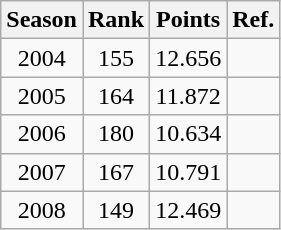<table class="wikitable plainrowheaders sortable" style="text-align:center">
<tr>
<th>Season</th>
<th>Rank</th>
<th>Points</th>
<th>Ref.</th>
</tr>
<tr>
<td>2004</td>
<td>155 </td>
<td>12.656</td>
<td></td>
</tr>
<tr>
<td>2005</td>
<td>164 </td>
<td>11.872</td>
<td></td>
</tr>
<tr>
<td>2006</td>
<td>180 </td>
<td>10.634</td>
<td></td>
</tr>
<tr>
<td>2007</td>
<td>167 </td>
<td>10.791</td>
<td></td>
</tr>
<tr>
<td>2008</td>
<td>149 </td>
<td>12.469</td>
<td></td>
</tr>
</table>
